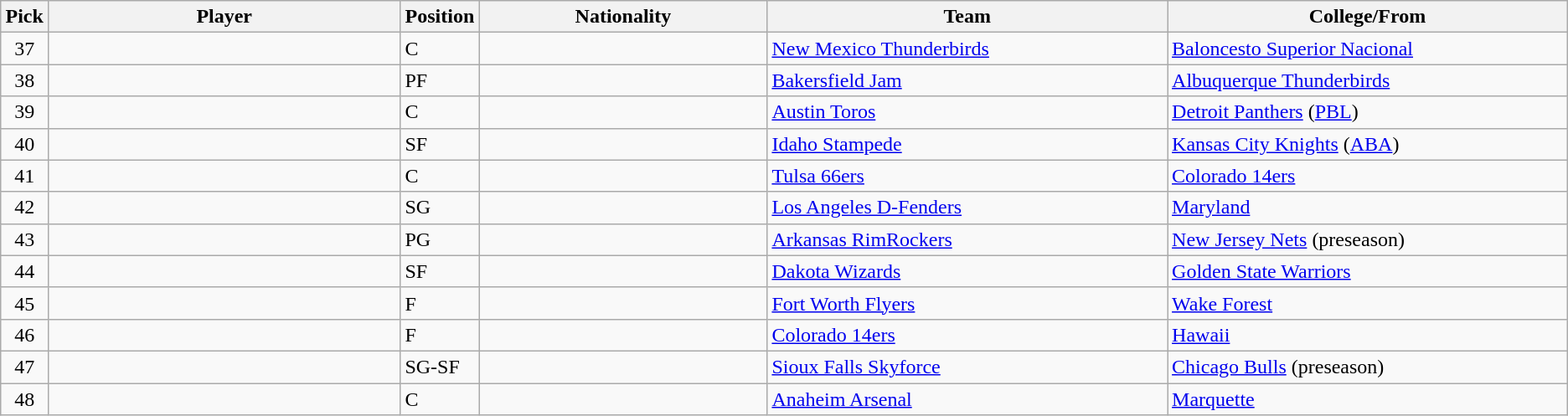<table class="wikitable sortable">
<tr>
<th width="1%">Pick</th>
<th width="22%">Player</th>
<th width="1%">Position</th>
<th width="18%">Nationality</th>
<th width="25%">Team</th>
<th width="25%">College/From</th>
</tr>
<tr>
<td align=center>37</td>
<td></td>
<td>C</td>
<td><br></td>
<td><a href='#'>New Mexico Thunderbirds</a></td>
<td><a href='#'>Baloncesto Superior Nacional</a></td>
</tr>
<tr>
<td align=center>38</td>
<td></td>
<td>PF</td>
<td></td>
<td><a href='#'>Bakersfield Jam</a></td>
<td><a href='#'>Albuquerque Thunderbirds</a></td>
</tr>
<tr>
<td align=center>39</td>
<td></td>
<td>C</td>
<td></td>
<td><a href='#'>Austin Toros</a></td>
<td><a href='#'>Detroit Panthers</a> (<a href='#'>PBL</a>)</td>
</tr>
<tr>
<td align=center>40</td>
<td></td>
<td>SF</td>
<td></td>
<td><a href='#'>Idaho Stampede</a></td>
<td><a href='#'>Kansas City Knights</a> (<a href='#'>ABA</a>)</td>
</tr>
<tr>
<td align=center>41</td>
<td></td>
<td>C</td>
<td></td>
<td><a href='#'>Tulsa 66ers</a></td>
<td><a href='#'>Colorado 14ers</a></td>
</tr>
<tr>
<td align=center>42</td>
<td></td>
<td>SG</td>
<td></td>
<td><a href='#'>Los Angeles D-Fenders</a></td>
<td><a href='#'>Maryland</a></td>
</tr>
<tr>
<td align=center>43</td>
<td></td>
<td>PG</td>
<td></td>
<td><a href='#'>Arkansas RimRockers</a></td>
<td><a href='#'>New Jersey Nets</a> (preseason)</td>
</tr>
<tr>
<td align=center>44</td>
<td></td>
<td>SF</td>
<td></td>
<td><a href='#'>Dakota Wizards</a></td>
<td><a href='#'>Golden State Warriors</a></td>
</tr>
<tr>
<td align=center>45</td>
<td></td>
<td>F</td>
<td></td>
<td><a href='#'>Fort Worth Flyers</a></td>
<td><a href='#'>Wake Forest</a></td>
</tr>
<tr>
<td align=center>46</td>
<td></td>
<td>F</td>
<td></td>
<td><a href='#'>Colorado 14ers</a></td>
<td><a href='#'>Hawaii</a></td>
</tr>
<tr>
<td align=center>47</td>
<td></td>
<td>SG-SF</td>
<td></td>
<td><a href='#'>Sioux Falls Skyforce</a></td>
<td><a href='#'>Chicago Bulls</a> (preseason)</td>
</tr>
<tr>
<td align=center>48</td>
<td></td>
<td>C</td>
<td></td>
<td><a href='#'>Anaheim Arsenal</a></td>
<td><a href='#'>Marquette</a></td>
</tr>
</table>
